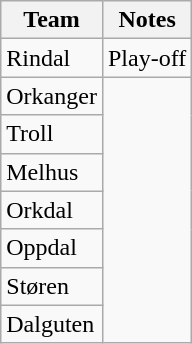<table class="wikitable">
<tr>
<th>Team</th>
<th>Notes</th>
</tr>
<tr>
<td>Rindal</td>
<td>Play-off</td>
</tr>
<tr>
<td>Orkanger</td>
</tr>
<tr>
<td>Troll</td>
</tr>
<tr>
<td>Melhus</td>
</tr>
<tr>
<td>Orkdal</td>
</tr>
<tr>
<td>Oppdal</td>
</tr>
<tr>
<td>Støren</td>
</tr>
<tr>
<td>Dalguten</td>
</tr>
</table>
